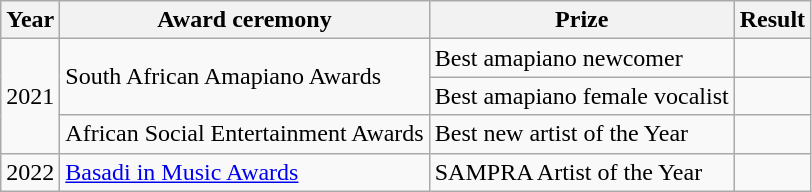<table class ="wikitable">
<tr>
<th>Year</th>
<th>Award ceremony</th>
<th>Prize</th>
<th>Result</th>
</tr>
<tr>
<td rowspan="3">2021</td>
<td rowspan="2">South African Amapiano Awards</td>
<td>Best amapiano newcomer</td>
<td></td>
</tr>
<tr>
<td>Best amapiano female vocalist</td>
<td></td>
</tr>
<tr>
<td>African Social Entertainment Awards</td>
<td>Best new artist of the Year</td>
<td></td>
</tr>
<tr>
<td>2022</td>
<td><a href='#'>Basadi in Music Awards</a></td>
<td>SAMPRA Artist of the Year</td>
<td></td>
</tr>
</table>
